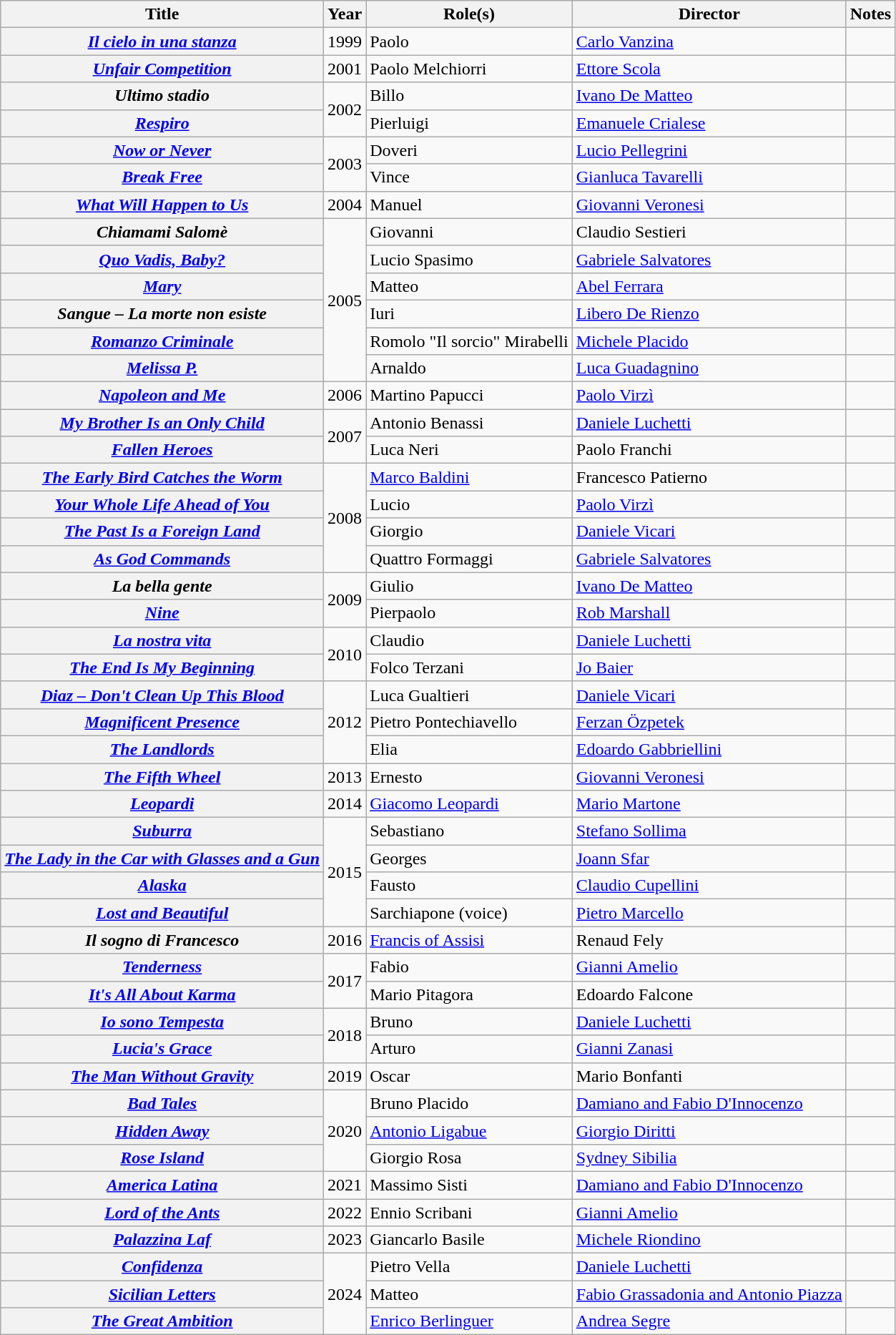<table class="wikitable plainrowheaders sortable">
<tr>
<th scope="col">Title</th>
<th scope="col">Year</th>
<th scope="col">Role(s)</th>
<th scope="col">Director</th>
<th scope="col" class="unsortable">Notes</th>
</tr>
<tr>
<th scope="row"><em><a href='#'>Il cielo in una stanza</a></em></th>
<td>1999</td>
<td>Paolo</td>
<td><a href='#'>Carlo Vanzina</a></td>
<td></td>
</tr>
<tr>
<th scope="row"><em><a href='#'>Unfair Competition</a></em></th>
<td>2001</td>
<td>Paolo Melchiorri</td>
<td><a href='#'>Ettore Scola</a></td>
<td></td>
</tr>
<tr>
<th scope="row"><em>Ultimo stadio</em></th>
<td rowspan=2>2002</td>
<td>Billo</td>
<td><a href='#'>Ivano De Matteo</a></td>
<td></td>
</tr>
<tr>
<th scope="row"><em><a href='#'>Respiro</a></em></th>
<td>Pierluigi</td>
<td><a href='#'>Emanuele Crialese</a></td>
<td></td>
</tr>
<tr>
<th scope="row"><em><a href='#'>Now or Never</a></em></th>
<td rowspan=2>2003</td>
<td>Doveri</td>
<td><a href='#'>Lucio Pellegrini</a></td>
<td></td>
</tr>
<tr>
<th scope="row"><em><a href='#'>Break Free</a></em></th>
<td>Vince</td>
<td><a href='#'>Gianluca Tavarelli</a></td>
<td></td>
</tr>
<tr>
<th scope="row"><em><a href='#'>What Will Happen to Us</a></em></th>
<td>2004</td>
<td>Manuel</td>
<td><a href='#'>Giovanni Veronesi</a></td>
<td></td>
</tr>
<tr>
<th scope="row"><em>Chiamami Salomè</em></th>
<td rowspan=6>2005</td>
<td>Giovanni</td>
<td>Claudio Sestieri</td>
<td></td>
</tr>
<tr>
<th scope="row"><em><a href='#'>Quo Vadis, Baby?</a></em></th>
<td>Lucio Spasimo</td>
<td><a href='#'>Gabriele Salvatores</a></td>
<td></td>
</tr>
<tr>
<th scope="row"><em><a href='#'>Mary</a></em></th>
<td>Matteo</td>
<td><a href='#'>Abel Ferrara</a></td>
<td></td>
</tr>
<tr>
<th scope="row"><em>Sangue – La morte non esiste</em></th>
<td>Iuri</td>
<td><a href='#'>Libero De Rienzo</a></td>
<td></td>
</tr>
<tr>
<th scope="row"><em><a href='#'>Romanzo Criminale</a></em></th>
<td>Romolo "Il sorcio" Mirabelli</td>
<td><a href='#'>Michele Placido</a></td>
<td></td>
</tr>
<tr>
<th scope="row"><em><a href='#'>Melissa P.</a></em></th>
<td>Arnaldo</td>
<td><a href='#'>Luca Guadagnino</a></td>
<td></td>
</tr>
<tr>
<th scope="row"><em><a href='#'>Napoleon and Me</a></em></th>
<td>2006</td>
<td>Martino Papucci</td>
<td><a href='#'>Paolo Virzì</a></td>
<td></td>
</tr>
<tr>
<th scope="row"><em><a href='#'>My Brother Is an Only Child</a></em></th>
<td rowspan=2>2007</td>
<td>Antonio Benassi</td>
<td><a href='#'>Daniele Luchetti</a></td>
<td></td>
</tr>
<tr>
<th scope="row"><em><a href='#'>Fallen Heroes</a></em></th>
<td>Luca Neri</td>
<td>Paolo Franchi</td>
<td></td>
</tr>
<tr>
<th scope="row"><em><a href='#'>The Early Bird Catches the Worm</a></em></th>
<td rowspan=4>2008</td>
<td><a href='#'>Marco Baldini</a></td>
<td>Francesco Patierno</td>
<td></td>
</tr>
<tr>
<th scope="row"><em><a href='#'>Your Whole Life Ahead of You</a></em></th>
<td>Lucio</td>
<td><a href='#'>Paolo Virzì</a></td>
<td></td>
</tr>
<tr>
<th scope="row"><em><a href='#'>The Past Is a Foreign Land</a></em></th>
<td>Giorgio</td>
<td><a href='#'>Daniele Vicari</a></td>
<td></td>
</tr>
<tr>
<th scope="row"><em><a href='#'>As God Commands</a></em></th>
<td>Quattro Formaggi</td>
<td><a href='#'>Gabriele Salvatores</a></td>
<td></td>
</tr>
<tr>
<th scope="row"><em>La bella gente</em></th>
<td rowspan=2>2009</td>
<td>Giulio</td>
<td><a href='#'>Ivano De Matteo</a></td>
<td></td>
</tr>
<tr>
<th scope="row"><em><a href='#'>Nine</a></em></th>
<td>Pierpaolo</td>
<td><a href='#'>Rob Marshall</a></td>
<td></td>
</tr>
<tr>
<th scope="row"><em><a href='#'>La nostra vita</a></em></th>
<td rowspan=2>2010</td>
<td>Claudio</td>
<td><a href='#'>Daniele Luchetti</a></td>
<td></td>
</tr>
<tr>
<th scope="row"><em><a href='#'>The End Is My Beginning</a></em></th>
<td>Folco Terzani</td>
<td><a href='#'>Jo Baier</a></td>
<td></td>
</tr>
<tr>
<th scope="row"><em><a href='#'>Diaz – Don't Clean Up This Blood</a></em></th>
<td rowspan=3>2012</td>
<td>Luca Gualtieri</td>
<td><a href='#'>Daniele Vicari</a></td>
<td></td>
</tr>
<tr>
<th scope="row"><em><a href='#'>Magnificent Presence</a></em></th>
<td>Pietro Pontechiavello</td>
<td><a href='#'>Ferzan Özpetek</a></td>
<td></td>
</tr>
<tr>
<th scope="row"><em><a href='#'>The Landlords</a></em></th>
<td>Elia</td>
<td><a href='#'>Edoardo Gabbriellini</a></td>
<td></td>
</tr>
<tr>
<th scope="row"><em><a href='#'>The Fifth Wheel</a></em></th>
<td>2013</td>
<td>Ernesto</td>
<td><a href='#'>Giovanni Veronesi</a></td>
<td></td>
</tr>
<tr>
<th scope="row"><em><a href='#'>Leopardi</a></em></th>
<td>2014</td>
<td><a href='#'>Giacomo Leopardi</a></td>
<td><a href='#'>Mario Martone</a></td>
<td></td>
</tr>
<tr>
<th scope="row"><em><a href='#'>Suburra</a></em></th>
<td rowspan=4>2015</td>
<td>Sebastiano</td>
<td><a href='#'>Stefano Sollima</a></td>
<td></td>
</tr>
<tr>
<th scope="row"><em><a href='#'>The Lady in the Car with Glasses and a Gun</a></em></th>
<td>Georges</td>
<td><a href='#'>Joann Sfar</a></td>
<td></td>
</tr>
<tr>
<th scope="row"><em><a href='#'>Alaska</a></em></th>
<td>Fausto</td>
<td><a href='#'>Claudio Cupellini</a></td>
<td></td>
</tr>
<tr>
<th scope="row"><em><a href='#'>Lost and Beautiful</a></em></th>
<td>Sarchiapone (voice)</td>
<td><a href='#'>Pietro Marcello</a></td>
<td></td>
</tr>
<tr>
<th scope="row"><em>Il sogno di Francesco</em></th>
<td>2016</td>
<td><a href='#'>Francis of Assisi</a></td>
<td>Renaud Fely</td>
<td></td>
</tr>
<tr>
<th scope="row"><em><a href='#'>Tenderness</a></em></th>
<td rowspan=2>2017</td>
<td>Fabio</td>
<td><a href='#'>Gianni Amelio</a></td>
<td></td>
</tr>
<tr>
<th scope="row"><em><a href='#'>It's All About Karma</a></em></th>
<td>Mario Pitagora</td>
<td>Edoardo Falcone</td>
<td></td>
</tr>
<tr>
<th scope="row"><em><a href='#'>Io sono Tempesta</a></em></th>
<td rowspan=2>2018</td>
<td>Bruno</td>
<td><a href='#'>Daniele Luchetti</a></td>
<td></td>
</tr>
<tr>
<th scope="row"><em><a href='#'>Lucia's Grace</a></em></th>
<td>Arturo</td>
<td><a href='#'>Gianni Zanasi</a></td>
<td></td>
</tr>
<tr>
<th scope="row"><em><a href='#'>The Man Without Gravity</a></em></th>
<td>2019</td>
<td>Oscar</td>
<td>Mario Bonfanti</td>
<td></td>
</tr>
<tr>
<th scope="row"><em><a href='#'>Bad Tales</a></em></th>
<td rowspan=3>2020</td>
<td>Bruno Placido</td>
<td><a href='#'>Damiano and Fabio D'Innocenzo</a></td>
<td></td>
</tr>
<tr>
<th scope="row"><em><a href='#'>Hidden Away</a></em></th>
<td><a href='#'>Antonio Ligabue</a></td>
<td><a href='#'>Giorgio Diritti</a></td>
<td></td>
</tr>
<tr>
<th scope="row"><em><a href='#'>Rose Island</a></em></th>
<td>Giorgio Rosa</td>
<td><a href='#'>Sydney Sibilia</a></td>
<td></td>
</tr>
<tr>
<th scope="row"><em><a href='#'>America Latina</a></em></th>
<td>2021</td>
<td>Massimo Sisti</td>
<td><a href='#'>Damiano and Fabio D'Innocenzo</a></td>
<td></td>
</tr>
<tr>
<th scope="row"><em><a href='#'>Lord of the Ants</a></em></th>
<td>2022</td>
<td>Ennio Scribani</td>
<td><a href='#'>Gianni Amelio</a></td>
<td></td>
</tr>
<tr>
<th scope="row"><em><a href='#'>Palazzina Laf</a></em></th>
<td>2023</td>
<td>Giancarlo Basile</td>
<td><a href='#'>Michele Riondino</a></td>
<td></td>
</tr>
<tr>
<th scope="row"><em><a href='#'>Confidenza</a></em></th>
<td rowspan=3>2024</td>
<td>Pietro Vella</td>
<td><a href='#'>Daniele Luchetti</a></td>
<td></td>
</tr>
<tr>
<th scope="row"><em><a href='#'>Sicilian Letters</a></em></th>
<td>Matteo</td>
<td><a href='#'>Fabio Grassadonia and Antonio Piazza</a></td>
<td></td>
</tr>
<tr>
<th scope="row"><em><a href='#'>The Great Ambition</a></em></th>
<td><a href='#'>Enrico Berlinguer</a></td>
<td><a href='#'>Andrea Segre</a></td>
<td></td>
</tr>
</table>
